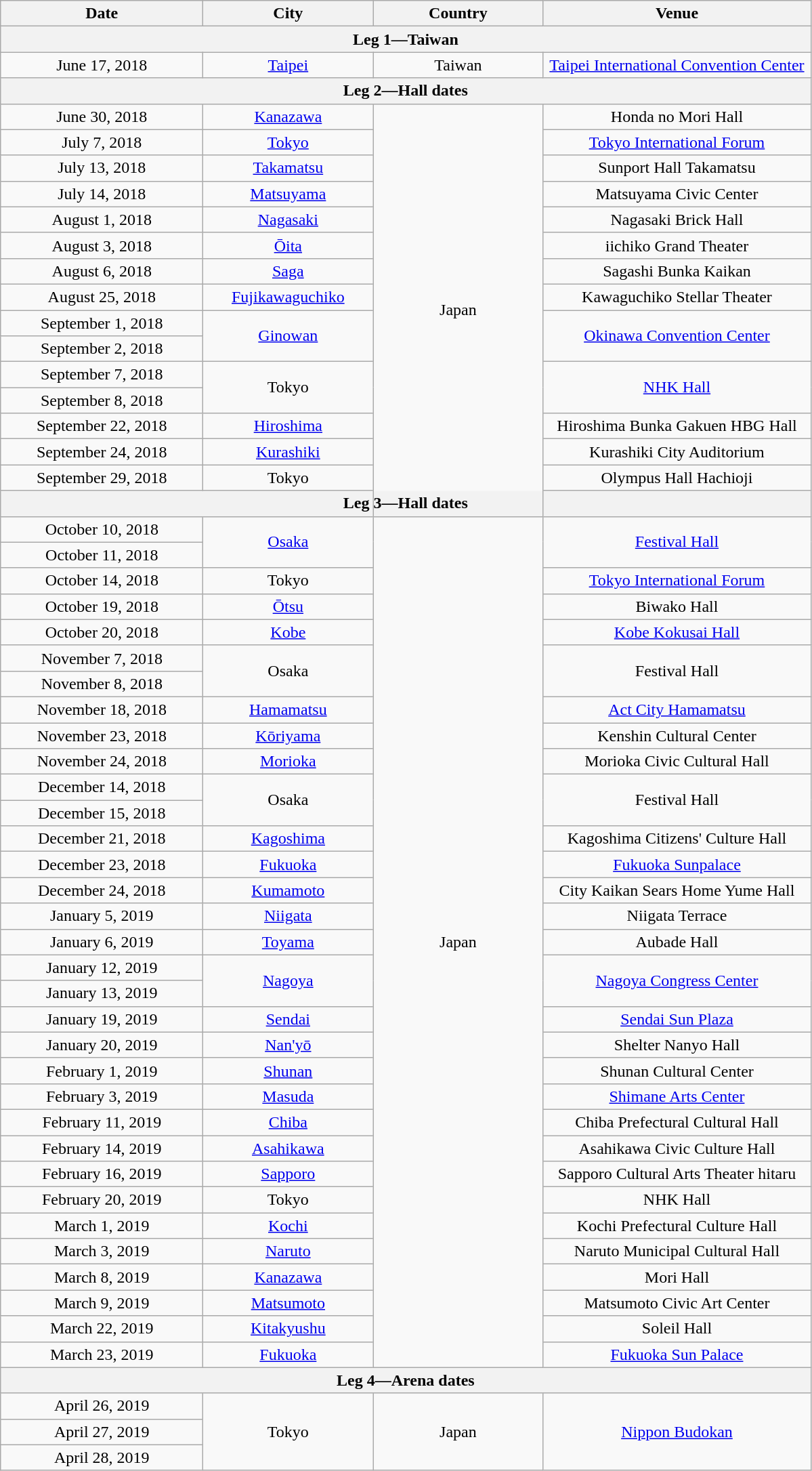<table class="wikitable plainrowheaders" style="text-align:center;">
<tr>
<th scope="col" style="width:12em;">Date</th>
<th scope="col" style="width:10em;">City</th>
<th scope="col" style="width:10em;">Country</th>
<th scope="col" style="width:16em;">Venue</th>
</tr>
<tr>
<th colspan="4">Leg 1—Taiwan</th>
</tr>
<tr>
<td>June 17, 2018</td>
<td><a href='#'>Taipei</a></td>
<td>Taiwan</td>
<td><a href='#'>Taipei International Convention Center</a></td>
</tr>
<tr>
<th colspan="4">Leg 2—Hall dates</th>
</tr>
<tr>
<td>June 30, 2018</td>
<td><a href='#'>Kanazawa</a></td>
<td rowspan="16">Japan</td>
<td>Honda no Mori Hall</td>
</tr>
<tr>
<td>July 7, 2018</td>
<td><a href='#'>Tokyo</a></td>
<td><a href='#'>Tokyo International Forum</a></td>
</tr>
<tr>
<td>July 13, 2018</td>
<td><a href='#'>Takamatsu</a></td>
<td>Sunport Hall Takamatsu</td>
</tr>
<tr>
<td>July 14, 2018</td>
<td><a href='#'>Matsuyama</a></td>
<td>Matsuyama Civic Center</td>
</tr>
<tr>
<td>August 1, 2018</td>
<td><a href='#'>Nagasaki</a></td>
<td>Nagasaki Brick Hall</td>
</tr>
<tr>
<td>August 3, 2018</td>
<td><a href='#'>Ōita</a></td>
<td>iichiko Grand Theater</td>
</tr>
<tr>
<td>August 6, 2018</td>
<td><a href='#'>Saga</a></td>
<td>Sagashi Bunka Kaikan</td>
</tr>
<tr>
<td>August 25, 2018</td>
<td><a href='#'>Fujikawaguchiko</a></td>
<td>Kawaguchiko Stellar Theater</td>
</tr>
<tr>
<td>September 1, 2018</td>
<td rowspan="2"><a href='#'>Ginowan</a></td>
<td rowspan="2"><a href='#'>Okinawa Convention Center</a></td>
</tr>
<tr>
<td>September 2, 2018</td>
</tr>
<tr>
<td>September 7, 2018</td>
<td rowspan="2">Tokyo</td>
<td rowspan="2"><a href='#'>NHK Hall</a></td>
</tr>
<tr>
<td>September 8, 2018</td>
</tr>
<tr>
<td>September 22, 2018</td>
<td><a href='#'>Hiroshima</a></td>
<td>Hiroshima Bunka Gakuen HBG Hall</td>
</tr>
<tr>
<td>September 24, 2018</td>
<td><a href='#'>Kurashiki</a></td>
<td>Kurashiki City Auditorium</td>
</tr>
<tr>
<td>September 29, 2018</td>
<td>Tokyo</td>
<td>Olympus Hall Hachioji</td>
</tr>
<tr>
<th colspan="4">Leg 3—Hall dates</th>
</tr>
<tr>
<td>October 10, 2018</td>
<td rowspan="2"><a href='#'>Osaka</a></td>
<td rowspan="33">Japan</td>
<td rowspan="2"><a href='#'>Festival Hall</a></td>
</tr>
<tr>
<td>October 11, 2018</td>
</tr>
<tr>
<td>October 14, 2018</td>
<td>Tokyo</td>
<td><a href='#'>Tokyo International Forum</a></td>
</tr>
<tr>
<td>October 19, 2018</td>
<td><a href='#'>Ōtsu</a></td>
<td>Biwako Hall</td>
</tr>
<tr>
<td>October 20, 2018</td>
<td><a href='#'>Kobe</a></td>
<td><a href='#'>Kobe Kokusai Hall</a></td>
</tr>
<tr>
<td>November 7, 2018</td>
<td rowspan="2">Osaka</td>
<td rowspan="2">Festival Hall</td>
</tr>
<tr>
<td>November 8, 2018</td>
</tr>
<tr>
<td>November 18, 2018</td>
<td><a href='#'>Hamamatsu</a></td>
<td><a href='#'>Act City Hamamatsu</a></td>
</tr>
<tr>
<td>November 23, 2018</td>
<td><a href='#'>Kōriyama</a></td>
<td>Kenshin Cultural Center</td>
</tr>
<tr>
<td>November 24, 2018</td>
<td><a href='#'>Morioka</a></td>
<td>Morioka Civic Cultural Hall</td>
</tr>
<tr>
<td>December 14, 2018</td>
<td rowspan="2">Osaka</td>
<td rowspan="2">Festival Hall</td>
</tr>
<tr>
<td>December 15, 2018</td>
</tr>
<tr>
<td>December 21, 2018</td>
<td><a href='#'>Kagoshima</a></td>
<td>Kagoshima Citizens' Culture Hall</td>
</tr>
<tr>
<td>December 23, 2018</td>
<td><a href='#'>Fukuoka</a></td>
<td><a href='#'>Fukuoka Sunpalace</a></td>
</tr>
<tr>
<td>December 24, 2018</td>
<td><a href='#'>Kumamoto</a></td>
<td>City Kaikan Sears Home Yume Hall</td>
</tr>
<tr>
<td>January 5, 2019</td>
<td><a href='#'>Niigata</a></td>
<td>Niigata Terrace</td>
</tr>
<tr>
<td>January 6, 2019</td>
<td><a href='#'>Toyama</a></td>
<td>Aubade Hall</td>
</tr>
<tr>
<td>January 12, 2019</td>
<td rowspan="2"><a href='#'>Nagoya</a></td>
<td rowspan="2"><a href='#'>Nagoya Congress Center</a></td>
</tr>
<tr>
<td>January 13, 2019</td>
</tr>
<tr>
<td>January 19, 2019</td>
<td><a href='#'>Sendai</a></td>
<td><a href='#'>Sendai Sun Plaza</a></td>
</tr>
<tr>
<td>January 20, 2019</td>
<td><a href='#'>Nan'yō</a></td>
<td>Shelter Nanyo Hall</td>
</tr>
<tr>
<td>February 1, 2019</td>
<td><a href='#'>Shunan</a></td>
<td>Shunan Cultural Center</td>
</tr>
<tr>
<td>February 3, 2019</td>
<td><a href='#'>Masuda</a></td>
<td><a href='#'>Shimane Arts Center</a></td>
</tr>
<tr>
<td>February 11, 2019</td>
<td><a href='#'>Chiba</a></td>
<td>Chiba Prefectural Cultural Hall</td>
</tr>
<tr>
<td>February 14, 2019</td>
<td><a href='#'>Asahikawa</a></td>
<td>Asahikawa Civic Culture Hall</td>
</tr>
<tr>
<td>February 16, 2019</td>
<td><a href='#'>Sapporo</a></td>
<td>Sapporo Cultural Arts Theater hitaru</td>
</tr>
<tr>
<td>February 20, 2019</td>
<td>Tokyo</td>
<td>NHK Hall</td>
</tr>
<tr>
<td>March 1, 2019</td>
<td><a href='#'>Kochi</a></td>
<td>Kochi Prefectural Culture Hall</td>
</tr>
<tr>
<td>March 3, 2019</td>
<td><a href='#'>Naruto</a></td>
<td>Naruto Municipal Cultural Hall</td>
</tr>
<tr>
<td>March 8, 2019</td>
<td><a href='#'>Kanazawa</a></td>
<td>Mori Hall</td>
</tr>
<tr>
<td>March 9, 2019</td>
<td><a href='#'>Matsumoto</a></td>
<td>Matsumoto Civic Art Center</td>
</tr>
<tr>
<td>March 22, 2019</td>
<td><a href='#'>Kitakyushu</a></td>
<td>Soleil Hall</td>
</tr>
<tr>
<td>March 23, 2019</td>
<td><a href='#'>Fukuoka</a></td>
<td><a href='#'>Fukuoka Sun Palace</a></td>
</tr>
<tr>
<th colspan="4">Leg 4—Arena dates</th>
</tr>
<tr>
<td>April 26, 2019</td>
<td rowspan="3">Tokyo</td>
<td rowspan="3">Japan</td>
<td rowspan="3"><a href='#'>Nippon Budokan</a></td>
</tr>
<tr>
<td>April 27, 2019</td>
</tr>
<tr>
<td>April 28, 2019</td>
</tr>
</table>
